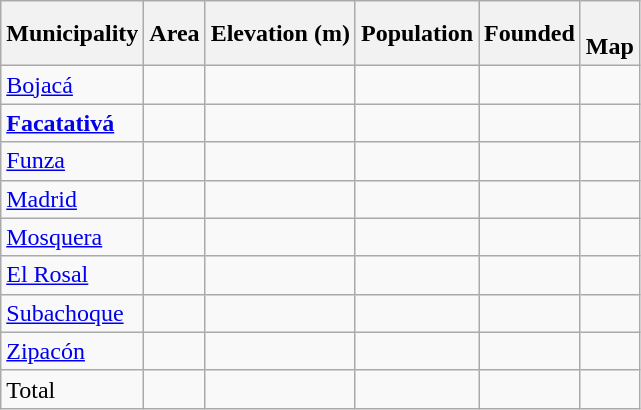<table class="wikitable sortable mw-collapsible">
<tr>
<th>Municipality<br></th>
<th>Area<br></th>
<th>Elevation (m)<br></th>
<th>Population<br></th>
<th>Founded</th>
<th><br>Map</th>
</tr>
<tr>
<td><a href='#'>Bojacá</a></td>
<td></td>
<td></td>
<td></td>
<td></td>
<td></td>
</tr>
<tr>
<td><strong><a href='#'>Facatativá</a></strong></td>
<td></td>
<td></td>
<td></td>
<td></td>
<td></td>
</tr>
<tr>
<td><a href='#'>Funza</a></td>
<td></td>
<td></td>
<td></td>
<td></td>
<td></td>
</tr>
<tr>
<td><a href='#'>Madrid</a></td>
<td></td>
<td></td>
<td></td>
<td></td>
<td></td>
</tr>
<tr>
<td><a href='#'>Mosquera</a></td>
<td></td>
<td></td>
<td></td>
<td></td>
<td></td>
</tr>
<tr>
<td><a href='#'>El Rosal</a></td>
<td></td>
<td></td>
<td></td>
<td></td>
<td></td>
</tr>
<tr>
<td><a href='#'>Subachoque</a></td>
<td></td>
<td></td>
<td></td>
<td></td>
<td></td>
</tr>
<tr>
<td><a href='#'>Zipacón</a></td>
<td></td>
<td></td>
<td></td>
<td></td>
<td></td>
</tr>
<tr>
<td>Total</td>
<td></td>
<td></td>
<td></td>
<td></td>
<td></td>
</tr>
</table>
